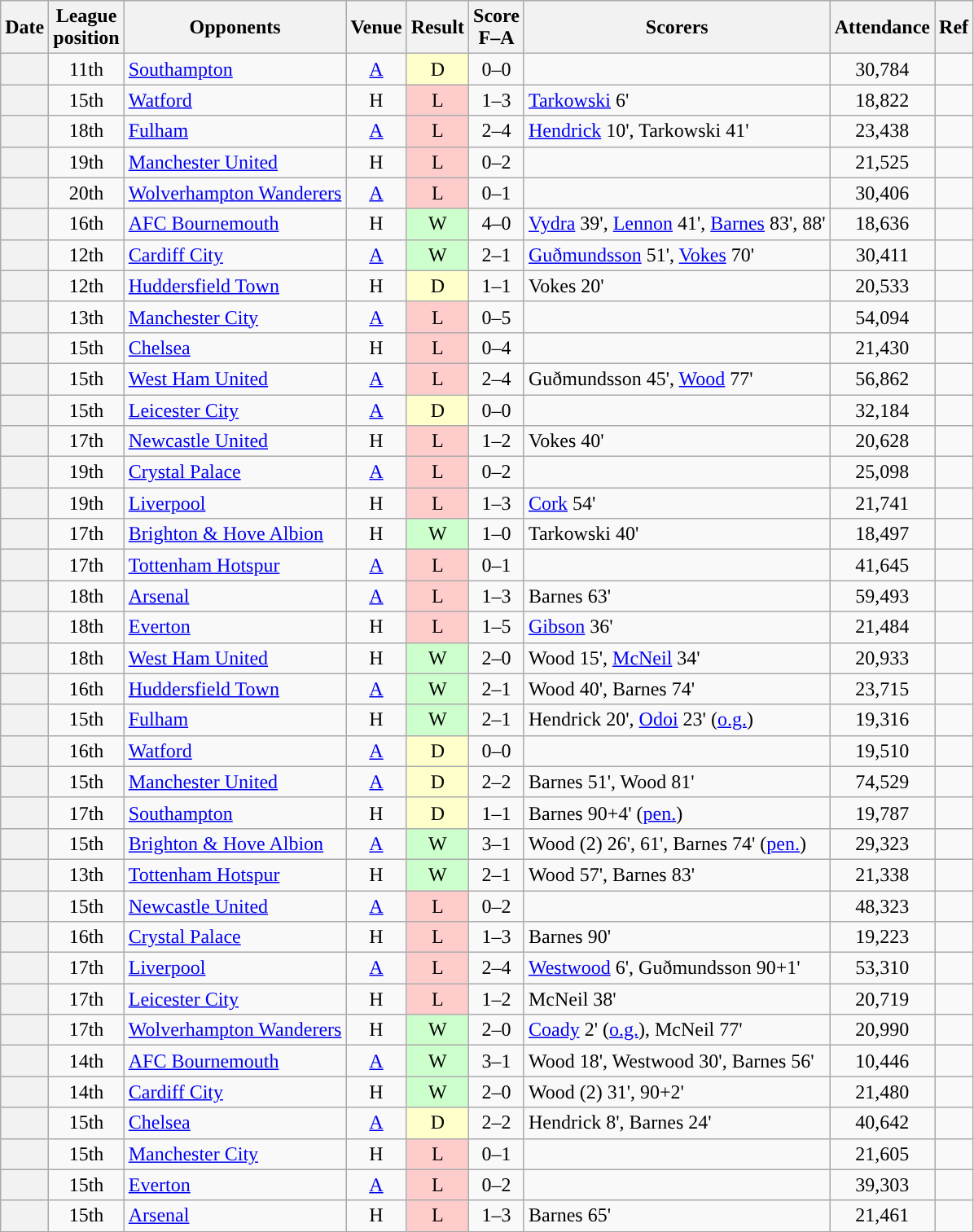<table class="wikitable plainrowheaders sortable" style="text-align:center">
<tr>
<th scope="col">Date</th>
<th scope="col">League<br>position</th>
<th scope="col">Opponents</th>
<th scope="col">Venue</th>
<th scope="col">Result</th>
<th scope="col">Score<br>F–A</th>
<th scope="col" class="unsortable">Scorers</th>
<th scope="col">Attendance</th>
<th scope="col" class="unsortable">Ref</th>
</tr>
<tr>
<th scope="row"></th>
<td>11th</td>
<td align="left"><a href='#'>Southampton</a></td>
<td><a href='#'>A</a></td>
<td bgcolor="ffffcc">D</td>
<td>0–0</td>
<td align="left"></td>
<td>30,784</td>
<td></td>
</tr>
<tr>
<th scope="row"></th>
<td>15th</td>
<td align="left"><a href='#'>Watford</a></td>
<td>H</td>
<td bgcolor="ffcccc">L</td>
<td>1–3</td>
<td align="left"><a href='#'>Tarkowski</a> 6'</td>
<td>18,822</td>
<td></td>
</tr>
<tr>
<th scope="row"></th>
<td>18th</td>
<td align="left"><a href='#'>Fulham</a></td>
<td><a href='#'>A</a></td>
<td bgcolor="ffcccc">L</td>
<td>2–4</td>
<td align="left"><a href='#'>Hendrick</a> 10', Tarkowski 41'</td>
<td>23,438</td>
<td></td>
</tr>
<tr>
<th scope="row"></th>
<td>19th</td>
<td align="left"><a href='#'>Manchester United</a></td>
<td>H</td>
<td bgcolor="#ffcccc">L</td>
<td>0–2</td>
<td align="left"></td>
<td>21,525</td>
<td></td>
</tr>
<tr>
<th scope="row"></th>
<td>20th</td>
<td align="left"><a href='#'>Wolverhampton Wanderers</a></td>
<td><a href='#'>A</a></td>
<td bgcolor="#ffcccc">L</td>
<td>0–1</td>
<td align="left"></td>
<td>30,406</td>
<td></td>
</tr>
<tr>
<th scope="row"></th>
<td>16th</td>
<td align="left"><a href='#'>AFC Bournemouth</a></td>
<td>H</td>
<td bgcolor="#ccffcc">W</td>
<td>4–0</td>
<td align="left"><a href='#'>Vydra</a> 39', <a href='#'>Lennon</a> 41', <a href='#'>Barnes</a> 83', 88'</td>
<td>18,636</td>
<td></td>
</tr>
<tr>
<th scope="row"></th>
<td>12th</td>
<td align="left"><a href='#'>Cardiff City</a></td>
<td><a href='#'>A</a></td>
<td bgcolor="#ccffcc">W</td>
<td>2–1</td>
<td align="left"><a href='#'>Guðmundsson</a> 51', <a href='#'>Vokes</a> 70'</td>
<td>30,411</td>
<td></td>
</tr>
<tr>
<th scope="row"></th>
<td>12th</td>
<td align="left"><a href='#'>Huddersfield Town</a></td>
<td>H</td>
<td bgcolor="#ffffcc">D</td>
<td>1–1</td>
<td align="left">Vokes 20'</td>
<td>20,533</td>
<td></td>
</tr>
<tr>
<th scope="row"></th>
<td>13th</td>
<td align="left"><a href='#'>Manchester City</a></td>
<td><a href='#'>A</a></td>
<td bgcolor="#ffcccc">L</td>
<td>0–5</td>
<td align="left"></td>
<td>54,094</td>
<td></td>
</tr>
<tr>
<th scope="row"></th>
<td>15th</td>
<td align="left"><a href='#'>Chelsea</a></td>
<td>H</td>
<td bgcolor="#ffcccc">L</td>
<td>0–4</td>
<td align="left"></td>
<td>21,430</td>
<td></td>
</tr>
<tr>
<th scope="row"></th>
<td>15th</td>
<td align="left"><a href='#'>West Ham United</a></td>
<td><a href='#'>A</a></td>
<td bgcolor="#ffcccc">L</td>
<td>2–4</td>
<td align="left">Guðmundsson 45', <a href='#'>Wood</a> 77'</td>
<td>56,862</td>
<td></td>
</tr>
<tr>
<th scope="row"></th>
<td>15th</td>
<td align="left"><a href='#'>Leicester City</a></td>
<td><a href='#'>A</a></td>
<td bgcolor="#ffffcc">D</td>
<td>0–0</td>
<td align="left"></td>
<td>32,184</td>
<td></td>
</tr>
<tr>
<th scope="row"></th>
<td>17th</td>
<td align="left"><a href='#'>Newcastle United</a></td>
<td>H</td>
<td bgcolor="#ffcccc">L</td>
<td>1–2</td>
<td align="left">Vokes 40'</td>
<td>20,628</td>
<td></td>
</tr>
<tr>
<th scope="row"></th>
<td>19th</td>
<td align="left"><a href='#'>Crystal Palace</a></td>
<td><a href='#'>A</a></td>
<td bgcolor="#ffcccc">L</td>
<td>0–2</td>
<td></td>
<td>25,098</td>
<td></td>
</tr>
<tr>
<th scope="row"></th>
<td>19th</td>
<td align="left"><a href='#'>Liverpool</a></td>
<td>H</td>
<td bgcolor="#ffcccc">L</td>
<td>1–3</td>
<td align=left><a href='#'>Cork</a> 54'</td>
<td>21,741</td>
<td></td>
</tr>
<tr>
<th scope="row"></th>
<td>17th</td>
<td align="left"><a href='#'>Brighton & Hove Albion</a></td>
<td>H</td>
<td bgcolor="#ccffcc">W</td>
<td>1–0</td>
<td align=left>Tarkowski 40'</td>
<td>18,497</td>
<td></td>
</tr>
<tr>
<th scope="row"></th>
<td>17th</td>
<td align="left"><a href='#'>Tottenham Hotspur</a></td>
<td><a href='#'>A</a></td>
<td bgcolor="#ffcccc">L</td>
<td>0–1</td>
<td></td>
<td>41,645</td>
<td></td>
</tr>
<tr>
<th scope="row"></th>
<td>18th</td>
<td align="left"><a href='#'>Arsenal</a></td>
<td><a href='#'>A</a></td>
<td bgcolor="#ffcccc">L</td>
<td>1–3</td>
<td align=left>Barnes 63'</td>
<td>59,493</td>
<td></td>
</tr>
<tr>
<th scope="row"></th>
<td>18th</td>
<td align="left"><a href='#'>Everton</a></td>
<td>H</td>
<td bgcolor="#ffcccc">L</td>
<td>1–5</td>
<td align=left><a href='#'>Gibson</a> 36'</td>
<td>21,484</td>
<td></td>
</tr>
<tr>
<th scope="row"></th>
<td>18th</td>
<td align="left"><a href='#'>West Ham United</a></td>
<td>H</td>
<td bgcolor="#ccffcc">W</td>
<td>2–0</td>
<td align=left>Wood 15', <a href='#'>McNeil</a> 34'</td>
<td>20,933</td>
<td></td>
</tr>
<tr>
<th scope="row"></th>
<td>16th</td>
<td align="left"><a href='#'>Huddersfield Town</a></td>
<td><a href='#'>A</a></td>
<td bgcolor="#ccffcc">W</td>
<td>2–1</td>
<td align=left>Wood 40', Barnes 74'</td>
<td>23,715</td>
<td></td>
</tr>
<tr>
<th scope="row"></th>
<td>15th</td>
<td align="left"><a href='#'>Fulham</a></td>
<td>H</td>
<td bgcolor="#ccffcc">W</td>
<td>2–1</td>
<td align=left>Hendrick 20', <a href='#'>Odoi</a> 23' (<a href='#'>o.g.</a>)</td>
<td>19,316</td>
<td></td>
</tr>
<tr>
<th scope="row"></th>
<td>16th</td>
<td align="left"><a href='#'>Watford</a></td>
<td><a href='#'>A</a></td>
<td bgcolor="#ffffcc">D</td>
<td>0–0</td>
<td align=left></td>
<td>19,510</td>
<td></td>
</tr>
<tr>
<th scope="row"></th>
<td>15th</td>
<td align="left"><a href='#'>Manchester United</a></td>
<td><a href='#'>A</a></td>
<td bgcolor="#ffffcc">D</td>
<td>2–2</td>
<td align=left>Barnes 51', Wood 81'</td>
<td>74,529</td>
<td></td>
</tr>
<tr>
<th scope="row"></th>
<td>17th</td>
<td align="left"><a href='#'>Southampton</a></td>
<td>H</td>
<td bgcolor="#ffffcc">D</td>
<td>1–1</td>
<td align=left>Barnes 90+4' (<a href='#'>pen.</a>)</td>
<td>19,787</td>
<td></td>
</tr>
<tr>
<th scope="row"></th>
<td>15th</td>
<td align="left"><a href='#'>Brighton & Hove Albion</a></td>
<td><a href='#'>A</a></td>
<td bgcolor="#ccffcc">W</td>
<td>3–1</td>
<td align=left>Wood (2) 26', 61', Barnes 74' (<a href='#'>pen.</a>)</td>
<td>29,323</td>
<td></td>
</tr>
<tr>
<th scope="row"></th>
<td>13th</td>
<td align="left"><a href='#'>Tottenham Hotspur</a></td>
<td>H</td>
<td bgcolor="#ccffcc">W</td>
<td>2–1</td>
<td align=left>Wood 57', Barnes 83'</td>
<td>21,338</td>
<td></td>
</tr>
<tr>
<th scope="row"></th>
<td>15th</td>
<td align="left"><a href='#'>Newcastle United</a></td>
<td><a href='#'>A</a></td>
<td bgcolor="#ffcccc">L</td>
<td>0–2</td>
<td></td>
<td>48,323</td>
<td></td>
</tr>
<tr>
<th scope="row"></th>
<td>16th</td>
<td align="left"><a href='#'>Crystal Palace</a></td>
<td>H</td>
<td bgcolor="#ffcccc">L</td>
<td>1–3</td>
<td align=left>Barnes 90'</td>
<td>19,223</td>
<td></td>
</tr>
<tr>
<th scope="row"></th>
<td>17th</td>
<td align="left"><a href='#'>Liverpool</a></td>
<td><a href='#'>A</a></td>
<td bgcolor="#ffcccc">L</td>
<td>2–4</td>
<td align=left><a href='#'>Westwood</a> 6', Guðmundsson 90+1'</td>
<td>53,310</td>
<td></td>
</tr>
<tr>
<th scope="row"></th>
<td>17th</td>
<td align="left"><a href='#'>Leicester City</a></td>
<td>H</td>
<td bgcolor="#ffcccc">L</td>
<td>1–2</td>
<td align=left>McNeil 38'</td>
<td>20,719</td>
<td></td>
</tr>
<tr>
<th scope="row"></th>
<td>17th</td>
<td align="left"><a href='#'>Wolverhampton Wanderers</a></td>
<td>H</td>
<td bgcolor="#ccffcc">W</td>
<td>2–0</td>
<td align=left><a href='#'>Coady</a> 2' (<a href='#'>o.g.</a>), McNeil 77'</td>
<td>20,990</td>
<td></td>
</tr>
<tr>
<th scope="row"></th>
<td>14th</td>
<td align="left"><a href='#'>AFC Bournemouth</a></td>
<td><a href='#'>A</a></td>
<td bgcolor="#ccffcc">W</td>
<td>3–1</td>
<td align=left>Wood 18', Westwood 30', Barnes 56'</td>
<td>10,446</td>
<td></td>
</tr>
<tr>
<th scope="row"></th>
<td>14th</td>
<td align="left"><a href='#'>Cardiff City</a></td>
<td>H</td>
<td bgcolor="#ccffcc">W</td>
<td>2–0</td>
<td align=left>Wood (2) 31', 90+2'</td>
<td>21,480</td>
<td></td>
</tr>
<tr>
<th scope="row"></th>
<td>15th</td>
<td align="left"><a href='#'>Chelsea</a></td>
<td><a href='#'>A</a></td>
<td bgcolor="#ffffcc">D</td>
<td>2–2</td>
<td align=left>Hendrick 8', Barnes 24'</td>
<td>40,642</td>
<td></td>
</tr>
<tr>
<th scope="row"></th>
<td>15th</td>
<td align="left"><a href='#'>Manchester City</a></td>
<td>H</td>
<td bgcolor="#ffcccc">L</td>
<td>0–1</td>
<td align=left></td>
<td>21,605</td>
<td></td>
</tr>
<tr>
<th scope="row"></th>
<td>15th</td>
<td align="left"><a href='#'>Everton</a></td>
<td><a href='#'>A</a></td>
<td bgcolor="#ffcccc">L</td>
<td>0–2</td>
<td align=left></td>
<td>39,303</td>
<td></td>
</tr>
<tr>
<th scope="row"></th>
<td>15th</td>
<td align="left"><a href='#'>Arsenal</a></td>
<td>H</td>
<td bgcolor="#ffcccc">L</td>
<td>1–3</td>
<td align=left>Barnes 65'</td>
<td>21,461</td>
<td></td>
</tr>
</table>
